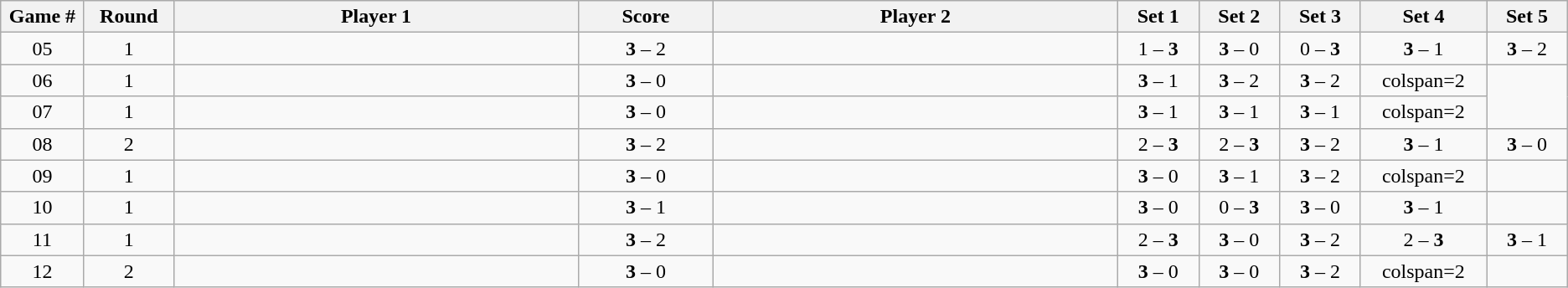<table class="wikitable">
<tr>
<th width="2%">Game #</th>
<th width="2%">Round</th>
<th width="15%">Player 1</th>
<th width="5%">Score</th>
<th width="15%">Player 2</th>
<th width="3%">Set 1</th>
<th width="3%">Set 2</th>
<th width="3%">Set 3</th>
<th width="3%">Set 4</th>
<th width="3%">Set 5</th>
</tr>
<tr style=text-align:center;">
<td>05</td>
<td>1</td>
<td></td>
<td><strong>3</strong> – 2</td>
<td></td>
<td>1 – <strong>3</strong></td>
<td><strong>3</strong> – 0</td>
<td>0 – <strong>3</strong></td>
<td><strong>3</strong> – 1</td>
<td><strong>3</strong> – 2</td>
</tr>
<tr style=text-align:center;">
<td>06</td>
<td>1</td>
<td></td>
<td><strong>3</strong> – 0</td>
<td></td>
<td><strong>3</strong> – 1</td>
<td><strong>3</strong> – 2</td>
<td><strong>3</strong> – 2</td>
<td>colspan=2</td>
</tr>
<tr style=text-align:center;">
<td>07</td>
<td>1</td>
<td></td>
<td><strong>3</strong> – 0</td>
<td></td>
<td><strong>3</strong> – 1</td>
<td><strong>3</strong> – 1</td>
<td><strong>3</strong> – 1</td>
<td>colspan=2</td>
</tr>
<tr style=text-align:center;">
<td>08</td>
<td>2</td>
<td></td>
<td><strong>3</strong> – 2</td>
<td></td>
<td>2 – <strong>3</strong></td>
<td>2 – <strong>3</strong></td>
<td><strong>3</strong> – 2</td>
<td><strong>3</strong> – 1</td>
<td><strong>3</strong> – 0</td>
</tr>
<tr style=text-align:center;">
<td>09</td>
<td>1</td>
<td></td>
<td><strong>3</strong> – 0</td>
<td></td>
<td><strong>3</strong> – 0</td>
<td><strong>3</strong> – 1</td>
<td><strong>3</strong> – 2</td>
<td>colspan=2</td>
</tr>
<tr style=text-align:center;">
<td>10</td>
<td>1</td>
<td></td>
<td><strong>3</strong> – 1</td>
<td></td>
<td><strong>3</strong> – 0</td>
<td>0 – <strong>3</strong></td>
<td><strong>3</strong> – 0</td>
<td><strong>3</strong> – 1</td>
<td></td>
</tr>
<tr style=text-align:center;">
<td>11</td>
<td>1</td>
<td></td>
<td><strong>3</strong> – 2</td>
<td></td>
<td>2 – <strong>3</strong></td>
<td><strong>3</strong> – 0</td>
<td><strong>3</strong> – 2</td>
<td>2 – <strong>3</strong></td>
<td><strong>3</strong> – 1</td>
</tr>
<tr style=text-align:center;">
<td>12</td>
<td>2</td>
<td></td>
<td><strong>3</strong> – 0</td>
<td></td>
<td><strong>3</strong> – 0</td>
<td><strong>3</strong> – 0</td>
<td><strong>3</strong> – 2</td>
<td>colspan=2</td>
</tr>
</table>
